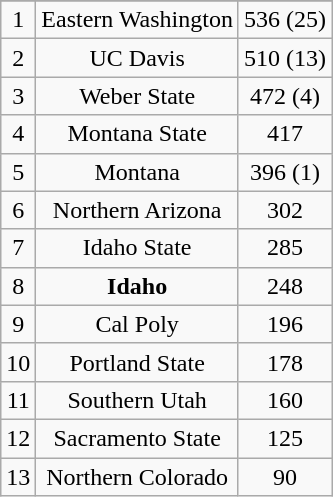<table class="wikitable" style="display: inline-table;">
<tr align="center">
</tr>
<tr align="center">
<td>1</td>
<td>Eastern Washington</td>
<td>536 (25)</td>
</tr>
<tr align="center">
<td>2</td>
<td>UC Davis</td>
<td>510 (13)</td>
</tr>
<tr align="center">
<td>3</td>
<td>Weber State</td>
<td>472 (4)</td>
</tr>
<tr align="center">
<td>4</td>
<td>Montana State</td>
<td>417</td>
</tr>
<tr align="center">
<td>5</td>
<td>Montana</td>
<td>396 (1)</td>
</tr>
<tr align="center">
<td>6</td>
<td>Northern Arizona</td>
<td>302</td>
</tr>
<tr align="center">
<td>7</td>
<td>Idaho State</td>
<td>285</td>
</tr>
<tr align="center">
<td>8</td>
<td><strong>Idaho</strong></td>
<td>248</td>
</tr>
<tr align="center">
<td>9</td>
<td>Cal Poly</td>
<td>196</td>
</tr>
<tr align="center">
<td>10</td>
<td>Portland State</td>
<td>178</td>
</tr>
<tr align="center">
<td>11</td>
<td>Southern Utah</td>
<td>160</td>
</tr>
<tr align="center">
<td>12</td>
<td>Sacramento State</td>
<td>125</td>
</tr>
<tr align="center">
<td>13</td>
<td>Northern Colorado</td>
<td>90</td>
</tr>
</table>
